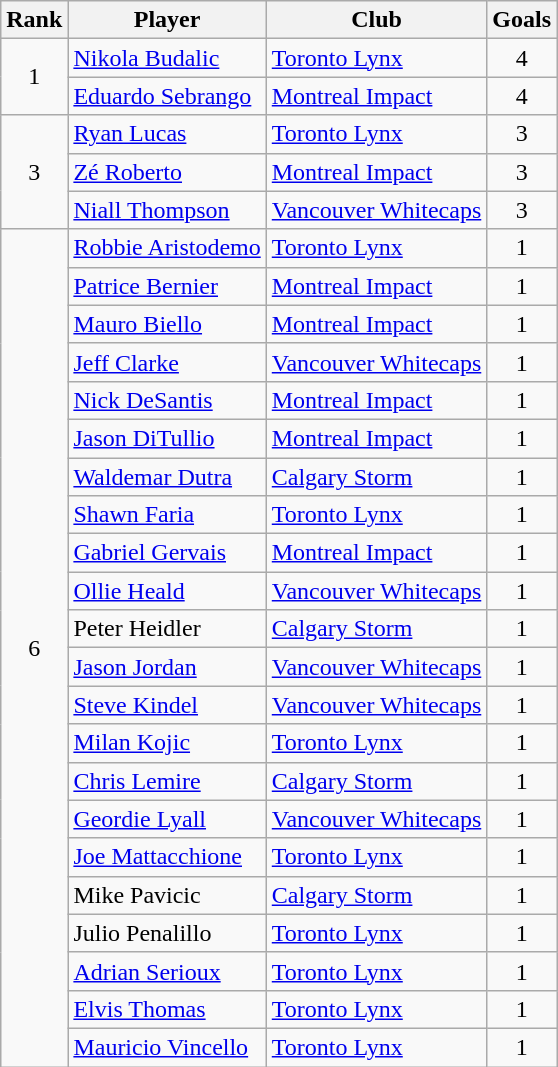<table class="wikitable">
<tr>
<th>Rank</th>
<th>Player</th>
<th>Club</th>
<th>Goals</th>
</tr>
<tr>
<td rowspan="2" align=center>1</td>
<td> <a href='#'>Nikola Budalic</a></td>
<td><a href='#'>Toronto Lynx</a></td>
<td align=center>4</td>
</tr>
<tr>
<td> <a href='#'>Eduardo Sebrango</a></td>
<td><a href='#'>Montreal Impact</a></td>
<td align=center>4</td>
</tr>
<tr>
<td rowspan="3" align=center>3</td>
<td> <a href='#'>Ryan Lucas</a></td>
<td><a href='#'>Toronto Lynx</a></td>
<td align=center>3</td>
</tr>
<tr>
<td> <a href='#'>Zé Roberto</a></td>
<td><a href='#'>Montreal Impact</a></td>
<td align=center>3</td>
</tr>
<tr>
<td> <a href='#'>Niall Thompson</a></td>
<td><a href='#'>Vancouver Whitecaps</a></td>
<td align=center>3</td>
</tr>
<tr>
<td rowspan="22" align=center>6</td>
<td> <a href='#'>Robbie Aristodemo</a></td>
<td><a href='#'>Toronto Lynx</a></td>
<td align=center>1</td>
</tr>
<tr>
<td> <a href='#'>Patrice Bernier</a></td>
<td><a href='#'>Montreal Impact</a></td>
<td align=center>1</td>
</tr>
<tr>
<td> <a href='#'>Mauro Biello</a></td>
<td><a href='#'>Montreal Impact</a></td>
<td align=center>1</td>
</tr>
<tr>
<td> <a href='#'>Jeff Clarke</a></td>
<td><a href='#'>Vancouver Whitecaps</a></td>
<td align=center>1</td>
</tr>
<tr>
<td> <a href='#'>Nick DeSantis</a></td>
<td><a href='#'>Montreal Impact</a></td>
<td align=center>1</td>
</tr>
<tr>
<td> <a href='#'>Jason DiTullio</a></td>
<td><a href='#'>Montreal Impact</a></td>
<td align=center>1</td>
</tr>
<tr>
<td> <a href='#'>Waldemar Dutra</a></td>
<td><a href='#'>Calgary Storm</a></td>
<td align=center>1</td>
</tr>
<tr>
<td> <a href='#'>Shawn Faria</a></td>
<td><a href='#'>Toronto Lynx</a></td>
<td align=center>1</td>
</tr>
<tr>
<td> <a href='#'>Gabriel Gervais</a></td>
<td><a href='#'>Montreal Impact</a></td>
<td align=center>1</td>
</tr>
<tr>
<td> <a href='#'>Ollie Heald</a></td>
<td><a href='#'>Vancouver Whitecaps</a></td>
<td align=center>1</td>
</tr>
<tr>
<td> Peter Heidler</td>
<td><a href='#'>Calgary Storm</a></td>
<td align=center>1</td>
</tr>
<tr>
<td> <a href='#'>Jason Jordan</a></td>
<td><a href='#'>Vancouver Whitecaps</a></td>
<td align=center>1</td>
</tr>
<tr>
<td> <a href='#'>Steve Kindel</a></td>
<td><a href='#'>Vancouver Whitecaps</a></td>
<td align=center>1</td>
</tr>
<tr>
<td> <a href='#'>Milan Kojic</a></td>
<td><a href='#'>Toronto Lynx</a></td>
<td align=center>1</td>
</tr>
<tr>
<td> <a href='#'>Chris Lemire</a></td>
<td><a href='#'>Calgary Storm</a></td>
<td align=center>1</td>
</tr>
<tr>
<td> <a href='#'>Geordie Lyall</a></td>
<td><a href='#'>Vancouver Whitecaps</a></td>
<td align=center>1</td>
</tr>
<tr>
<td> <a href='#'>Joe Mattacchione</a></td>
<td><a href='#'>Toronto Lynx</a></td>
<td align=center>1</td>
</tr>
<tr>
<td> Mike Pavicic</td>
<td><a href='#'>Calgary Storm</a></td>
<td align=center>1</td>
</tr>
<tr>
<td> Julio Penalillo</td>
<td><a href='#'>Toronto Lynx</a></td>
<td align=center>1</td>
</tr>
<tr>
<td> <a href='#'>Adrian Serioux</a></td>
<td><a href='#'>Toronto Lynx</a></td>
<td align=center>1</td>
</tr>
<tr>
<td> <a href='#'>Elvis Thomas</a></td>
<td><a href='#'>Toronto Lynx</a></td>
<td align=center>1</td>
</tr>
<tr>
<td> <a href='#'>Mauricio Vincello</a></td>
<td><a href='#'>Toronto Lynx</a></td>
<td align=center>1</td>
</tr>
</table>
